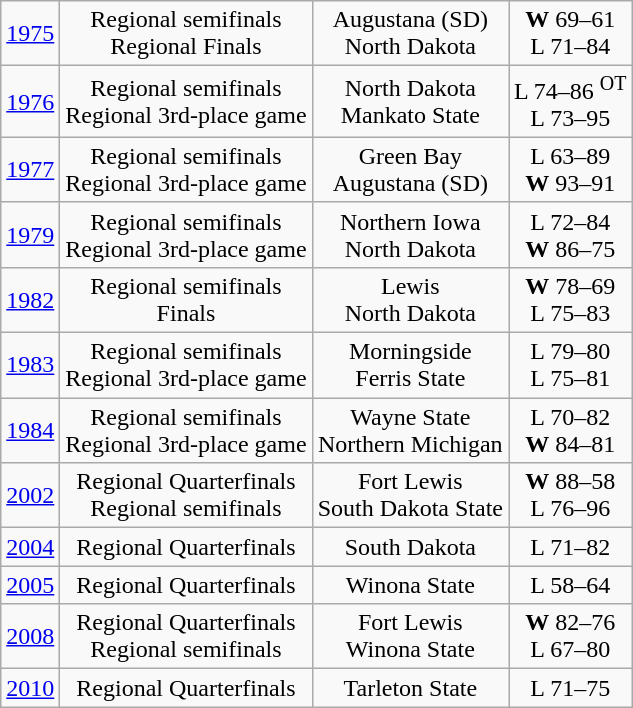<table class="wikitable">
<tr align="center">
<td><a href='#'>1975</a></td>
<td>Regional semifinals<br>Regional Finals</td>
<td>Augustana (SD)<br>North Dakota</td>
<td><strong>W</strong> 69–61<br>L 71–84</td>
</tr>
<tr align="center">
<td><a href='#'>1976</a></td>
<td>Regional semifinals<br>Regional 3rd-place game</td>
<td>North Dakota<br>Mankato State</td>
<td>L 74–86 <sup>OT</sup><br>L 73–95</td>
</tr>
<tr align="center">
<td><a href='#'>1977</a></td>
<td>Regional semifinals<br>Regional 3rd-place game</td>
<td>Green Bay<br>Augustana (SD)</td>
<td>L 63–89<br><strong>W</strong> 93–91</td>
</tr>
<tr align="center">
<td><a href='#'>1979</a></td>
<td>Regional semifinals<br>Regional 3rd-place game</td>
<td>Northern Iowa<br>North Dakota</td>
<td>L 72–84<br><strong>W</strong> 86–75</td>
</tr>
<tr align="center">
<td><a href='#'>1982</a></td>
<td>Regional semifinals<br>Finals</td>
<td>Lewis<br>North Dakota</td>
<td><strong>W</strong> 78–69<br>L 75–83</td>
</tr>
<tr align="center">
<td><a href='#'>1983</a></td>
<td>Regional semifinals<br>Regional 3rd-place game</td>
<td>Morningside<br>Ferris State</td>
<td>L 79–80<br>L 75–81</td>
</tr>
<tr align="center">
<td><a href='#'>1984</a></td>
<td>Regional semifinals<br>Regional 3rd-place game</td>
<td>Wayne State<br>Northern Michigan</td>
<td>L 70–82<br><strong>W</strong> 84–81</td>
</tr>
<tr align="center">
<td><a href='#'>2002</a></td>
<td>Regional Quarterfinals<br>Regional semifinals</td>
<td>Fort Lewis<br>South Dakota State</td>
<td><strong>W</strong> 88–58<br>L 76–96</td>
</tr>
<tr align="center">
<td><a href='#'>2004</a></td>
<td>Regional Quarterfinals</td>
<td>South Dakota</td>
<td>L 71–82</td>
</tr>
<tr align="center">
<td><a href='#'>2005</a></td>
<td>Regional Quarterfinals</td>
<td>Winona State</td>
<td>L 58–64</td>
</tr>
<tr align="center">
<td><a href='#'>2008</a></td>
<td>Regional Quarterfinals<br>Regional semifinals</td>
<td>Fort Lewis<br>Winona State</td>
<td><strong>W</strong> 82–76<br>L 67–80</td>
</tr>
<tr align="center">
<td><a href='#'>2010</a></td>
<td>Regional Quarterfinals</td>
<td>Tarleton State</td>
<td>L 71–75</td>
</tr>
</table>
